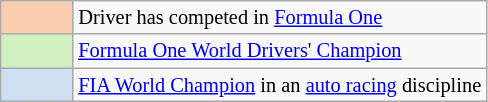<table class="wikitable" style="font-size:85%">
<tr>
<th scope=row width=42px align=center style="background-color:#FBCEB1"></th>
<td>Driver has competed in <a href='#'>Formula One</a></td>
</tr>
<tr>
<th scope=row width=40px align=center style="background-color:#D0F0C0"></th>
<td><a href='#'>Formula One World Drivers' Champion</a></td>
</tr>
<tr>
<th scope=row width=40px align=center style="background-color:#cedff2"></th>
<td><a href='#'>FIA World Champion</a> in an <a href='#'>auto racing</a> discipline</td>
</tr>
</table>
